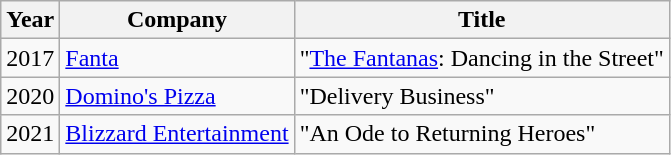<table class="wikitable">
<tr>
<th scope="col">Year</th>
<th scope="col">Company</th>
<th scope="col">Title</th>
</tr>
<tr>
<td>2017</td>
<td><a href='#'>Fanta</a></td>
<td>"<a href='#'>The Fantanas</a>: Dancing in the Street"</td>
</tr>
<tr>
<td>2020</td>
<td><a href='#'>Domino's Pizza</a></td>
<td>"Delivery Business"</td>
</tr>
<tr>
<td>2021</td>
<td><a href='#'>Blizzard Entertainment</a></td>
<td>"An Ode to Returning Heroes"</td>
</tr>
</table>
